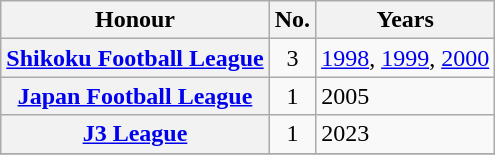<table class="wikitable plainrowheaders">
<tr>
<th scope=col>Honour</th>
<th scope=col>No.</th>
<th scope=col>Years</th>
</tr>
<tr>
<th scope=row><a href='#'>Shikoku Football League</a></th>
<td align="center">3</td>
<td><a href='#'>1998</a>, <a href='#'>1999</a>, <a href='#'>2000</a></td>
</tr>
<tr>
<th scope=row><a href='#'>Japan Football League</a></th>
<td align="center">1</td>
<td>2005</td>
</tr>
<tr>
<th scope=row><a href='#'>J3 League</a></th>
<td align="center">1</td>
<td>2023</td>
</tr>
<tr>
</tr>
</table>
